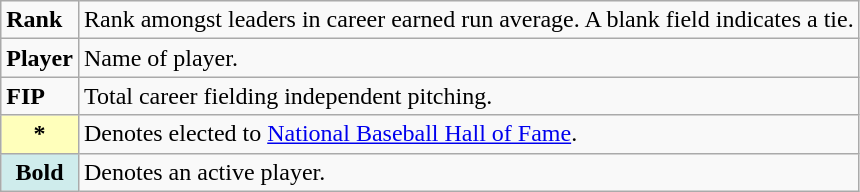<table class="wikitable" style="font-size:100%;">
<tr>
<td><strong>Rank</strong></td>
<td>Rank amongst leaders in career earned run average. A blank field indicates a tie.</td>
</tr>
<tr>
<td><strong>Player</strong></td>
<td>Name of player.</td>
</tr>
<tr>
<td><strong>FIP</strong></td>
<td>Total career fielding independent pitching.</td>
</tr>
<tr>
<th scope="row" style="background-color:#ffffbb">*</th>
<td>Denotes elected to <a href='#'>National Baseball Hall of Fame</a>.</td>
</tr>
<tr>
<th scope="row" style="background:#cfecec;"><strong>Bold</strong></th>
<td>Denotes an active player.</td>
</tr>
</table>
